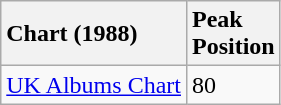<table class="wikitable sortable">
<tr>
<th style="text-align:left;">Chart (1988)</th>
<th style="text-align:left;">Peak<br> Position</th>
</tr>
<tr style="text-align:left;">
<td style="text-align:left;"><a href='#'>UK Albums Chart</a></td>
<td style="text-align:left;">80</td>
</tr>
</table>
